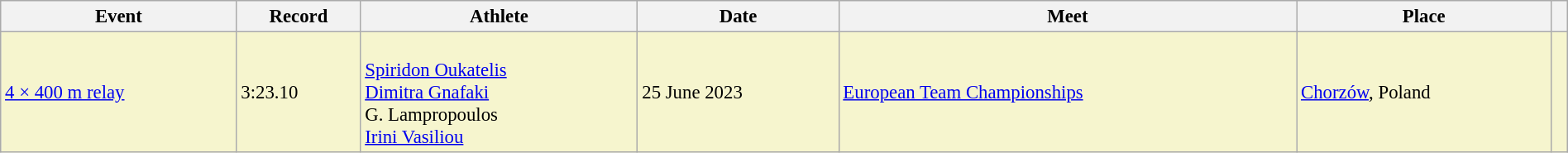<table class="wikitable" style="font-size:95%; width: 100%;">
<tr>
<th>Event</th>
<th>Record</th>
<th>Athlete</th>
<th>Date</th>
<th>Meet</th>
<th>Place</th>
<th></th>
</tr>
<tr style="background:#f6F5CE;">
<td><a href='#'>4 × 400 m relay</a></td>
<td>3:23.10</td>
<td><br><a href='#'>Spiridon Oukatelis</a><br><a href='#'>Dimitra Gnafaki</a><br>G. Lampropoulos<br><a href='#'>Irini Vasiliou</a></td>
<td>25 June 2023</td>
<td><a href='#'>European Team Championships</a></td>
<td><a href='#'>Chorzów</a>, Poland</td>
<td></td>
</tr>
</table>
